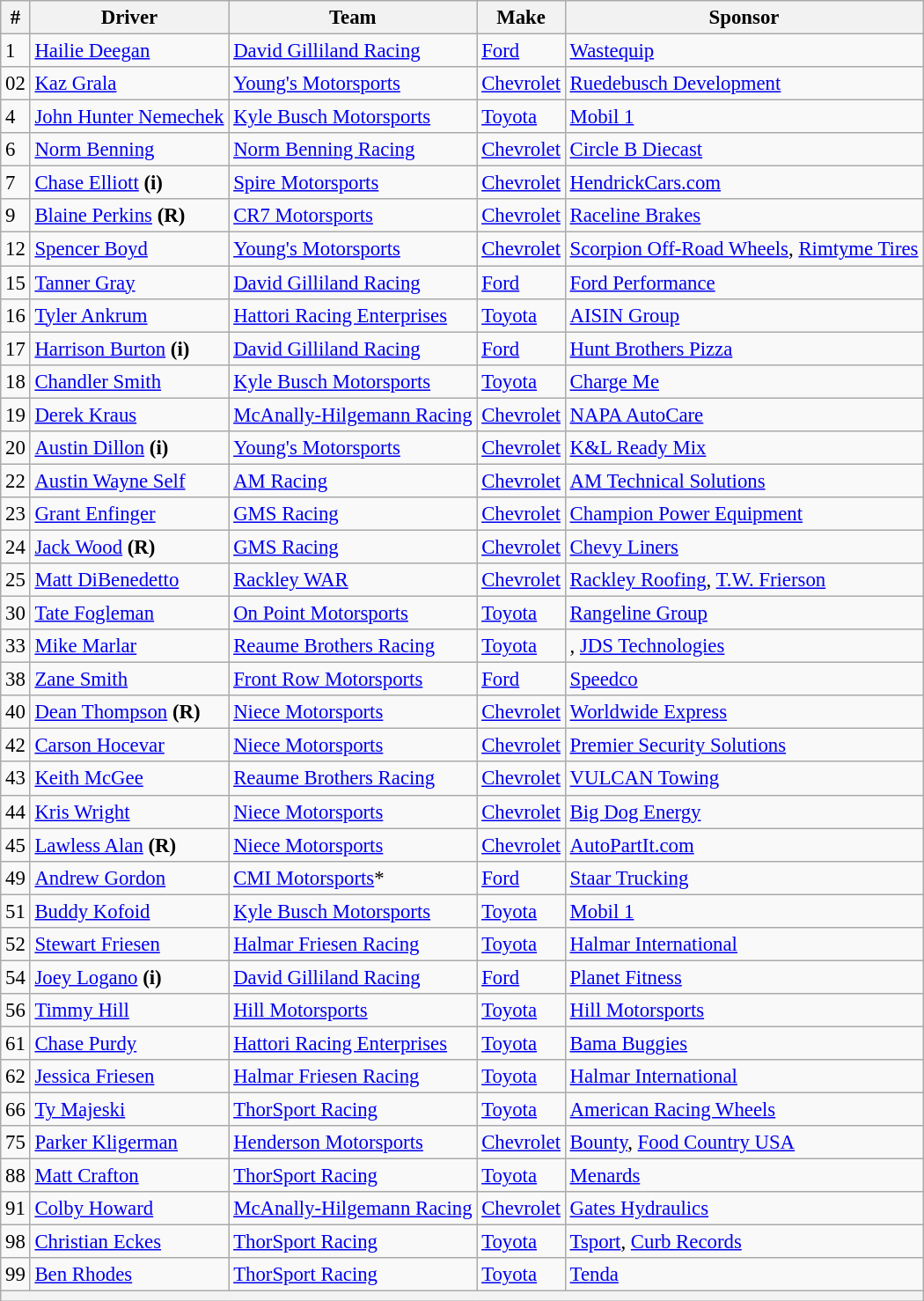<table class="wikitable" style="font-size:95%">
<tr>
<th>#</th>
<th>Driver</th>
<th>Team</th>
<th>Make</th>
<th>Sponsor</th>
</tr>
<tr>
<td>1</td>
<td><a href='#'>Hailie Deegan</a></td>
<td><a href='#'>David Gilliland Racing</a></td>
<td><a href='#'>Ford</a></td>
<td><a href='#'>Wastequip</a></td>
</tr>
<tr>
<td>02</td>
<td><a href='#'>Kaz Grala</a></td>
<td><a href='#'>Young's Motorsports</a></td>
<td><a href='#'>Chevrolet</a></td>
<td><a href='#'>Ruedebusch Development</a></td>
</tr>
<tr>
<td>4</td>
<td nowrap><a href='#'>John Hunter Nemechek</a></td>
<td><a href='#'>Kyle Busch Motorsports</a></td>
<td><a href='#'>Toyota</a></td>
<td><a href='#'>Mobil 1</a></td>
</tr>
<tr>
<td>6</td>
<td><a href='#'>Norm Benning</a></td>
<td><a href='#'>Norm Benning Racing</a></td>
<td><a href='#'>Chevrolet</a></td>
<td><a href='#'>Circle B Diecast</a></td>
</tr>
<tr>
<td>7</td>
<td><a href='#'>Chase Elliott</a> <strong>(i)</strong></td>
<td><a href='#'>Spire Motorsports</a></td>
<td><a href='#'>Chevrolet</a></td>
<td><a href='#'>HendrickCars.com</a></td>
</tr>
<tr>
<td>9</td>
<td><a href='#'>Blaine Perkins</a> <strong>(R)</strong></td>
<td><a href='#'>CR7 Motorsports</a></td>
<td><a href='#'>Chevrolet</a></td>
<td><a href='#'>Raceline Brakes</a></td>
</tr>
<tr>
<td>12</td>
<td><a href='#'>Spencer Boyd</a></td>
<td><a href='#'>Young's Motorsports</a></td>
<td><a href='#'>Chevrolet</a></td>
<td nowrap><a href='#'>Scorpion Off-Road Wheels</a>, <a href='#'>Rimtyme Tires</a></td>
</tr>
<tr>
<td>15</td>
<td><a href='#'>Tanner Gray</a></td>
<td><a href='#'>David Gilliland Racing</a></td>
<td><a href='#'>Ford</a></td>
<td><a href='#'>Ford Performance</a></td>
</tr>
<tr>
<td>16</td>
<td><a href='#'>Tyler Ankrum</a></td>
<td><a href='#'>Hattori Racing Enterprises</a></td>
<td><a href='#'>Toyota</a></td>
<td><a href='#'>AISIN Group</a></td>
</tr>
<tr>
<td>17</td>
<td><a href='#'>Harrison Burton</a> <strong>(i)</strong></td>
<td><a href='#'>David Gilliland Racing</a></td>
<td><a href='#'>Ford</a></td>
<td><a href='#'>Hunt Brothers Pizza</a></td>
</tr>
<tr>
<td>18</td>
<td><a href='#'>Chandler Smith</a></td>
<td><a href='#'>Kyle Busch Motorsports</a></td>
<td><a href='#'>Toyota</a></td>
<td><a href='#'>Charge Me</a></td>
</tr>
<tr>
<td>19</td>
<td><a href='#'>Derek Kraus</a></td>
<td nowrap><a href='#'>McAnally-Hilgemann Racing</a></td>
<td><a href='#'>Chevrolet</a></td>
<td><a href='#'>NAPA AutoCare</a></td>
</tr>
<tr>
<td>20</td>
<td><a href='#'>Austin Dillon</a> <strong>(i)</strong></td>
<td><a href='#'>Young's Motorsports</a></td>
<td><a href='#'>Chevrolet</a></td>
<td><a href='#'>K&L Ready Mix</a></td>
</tr>
<tr>
<td>22</td>
<td><a href='#'>Austin Wayne Self</a></td>
<td><a href='#'>AM Racing</a></td>
<td><a href='#'>Chevrolet</a></td>
<td><a href='#'>AM Technical Solutions</a></td>
</tr>
<tr>
<td>23</td>
<td><a href='#'>Grant Enfinger</a></td>
<td><a href='#'>GMS Racing</a></td>
<td><a href='#'>Chevrolet</a></td>
<td><a href='#'>Champion Power Equipment</a></td>
</tr>
<tr>
<td>24</td>
<td><a href='#'>Jack Wood</a> <strong>(R)</strong></td>
<td><a href='#'>GMS Racing</a></td>
<td><a href='#'>Chevrolet</a></td>
<td><a href='#'>Chevy Liners</a></td>
</tr>
<tr>
<td>25</td>
<td><a href='#'>Matt DiBenedetto</a></td>
<td><a href='#'>Rackley WAR</a></td>
<td><a href='#'>Chevrolet</a></td>
<td><a href='#'>Rackley Roofing</a>, <a href='#'>T.W. Frierson</a></td>
</tr>
<tr>
<td>30</td>
<td><a href='#'>Tate Fogleman</a></td>
<td><a href='#'>On Point Motorsports</a></td>
<td><a href='#'>Toyota</a></td>
<td><a href='#'>Rangeline Group</a></td>
</tr>
<tr>
<td>33</td>
<td><a href='#'>Mike Marlar</a></td>
<td><a href='#'>Reaume Brothers Racing</a></td>
<td><a href='#'>Toyota</a></td>
<td>, <a href='#'>JDS Technologies</a></td>
</tr>
<tr>
<td>38</td>
<td><a href='#'>Zane Smith</a></td>
<td><a href='#'>Front Row Motorsports</a></td>
<td><a href='#'>Ford</a></td>
<td><a href='#'>Speedco</a></td>
</tr>
<tr>
<td>40</td>
<td><a href='#'>Dean Thompson</a> <strong>(R)</strong></td>
<td><a href='#'>Niece Motorsports</a></td>
<td><a href='#'>Chevrolet</a></td>
<td><a href='#'>Worldwide Express</a></td>
</tr>
<tr>
<td>42</td>
<td><a href='#'>Carson Hocevar</a></td>
<td><a href='#'>Niece Motorsports</a></td>
<td><a href='#'>Chevrolet</a></td>
<td><a href='#'>Premier Security Solutions</a></td>
</tr>
<tr>
<td>43</td>
<td><a href='#'>Keith McGee</a></td>
<td><a href='#'>Reaume Brothers Racing</a></td>
<td><a href='#'>Chevrolet</a></td>
<td><a href='#'>VULCAN Towing</a></td>
</tr>
<tr>
<td>44</td>
<td><a href='#'>Kris Wright</a></td>
<td><a href='#'>Niece Motorsports</a></td>
<td><a href='#'>Chevrolet</a></td>
<td><a href='#'>Big Dog Energy</a></td>
</tr>
<tr>
<td>45</td>
<td><a href='#'>Lawless Alan</a> <strong>(R)</strong></td>
<td><a href='#'>Niece Motorsports</a></td>
<td><a href='#'>Chevrolet</a></td>
<td><a href='#'>AutoPartIt.com</a></td>
</tr>
<tr>
<td>49</td>
<td><a href='#'>Andrew Gordon</a></td>
<td><a href='#'>CMI Motorsports</a>*</td>
<td><a href='#'>Ford</a></td>
<td><a href='#'>Staar Trucking</a></td>
</tr>
<tr>
<td>51</td>
<td><a href='#'>Buddy Kofoid</a></td>
<td><a href='#'>Kyle Busch Motorsports</a></td>
<td><a href='#'>Toyota</a></td>
<td><a href='#'>Mobil 1</a></td>
</tr>
<tr>
<td>52</td>
<td><a href='#'>Stewart Friesen</a></td>
<td><a href='#'>Halmar Friesen Racing</a></td>
<td><a href='#'>Toyota</a></td>
<td><a href='#'>Halmar International</a></td>
</tr>
<tr>
<td>54</td>
<td><a href='#'>Joey Logano</a> <strong>(i)</strong></td>
<td><a href='#'>David Gilliland Racing</a></td>
<td><a href='#'>Ford</a></td>
<td><a href='#'>Planet Fitness</a></td>
</tr>
<tr>
<td>56</td>
<td><a href='#'>Timmy Hill</a></td>
<td><a href='#'>Hill Motorsports</a></td>
<td><a href='#'>Toyota</a></td>
<td><a href='#'>Hill Motorsports</a></td>
</tr>
<tr>
<td>61</td>
<td><a href='#'>Chase Purdy</a></td>
<td><a href='#'>Hattori Racing Enterprises</a></td>
<td><a href='#'>Toyota</a></td>
<td><a href='#'>Bama Buggies</a></td>
</tr>
<tr>
<td>62</td>
<td><a href='#'>Jessica Friesen</a></td>
<td><a href='#'>Halmar Friesen Racing</a></td>
<td><a href='#'>Toyota</a></td>
<td><a href='#'>Halmar International</a></td>
</tr>
<tr>
<td>66</td>
<td><a href='#'>Ty Majeski</a></td>
<td><a href='#'>ThorSport Racing</a></td>
<td><a href='#'>Toyota</a></td>
<td><a href='#'>American Racing Wheels</a></td>
</tr>
<tr>
<td>75</td>
<td><a href='#'>Parker Kligerman</a></td>
<td><a href='#'>Henderson Motorsports</a></td>
<td><a href='#'>Chevrolet</a></td>
<td><a href='#'>Bounty</a>, <a href='#'>Food Country USA</a></td>
</tr>
<tr>
<td>88</td>
<td><a href='#'>Matt Crafton</a></td>
<td><a href='#'>ThorSport Racing</a></td>
<td><a href='#'>Toyota</a></td>
<td><a href='#'>Menards</a></td>
</tr>
<tr>
<td>91</td>
<td><a href='#'>Colby Howard</a></td>
<td><a href='#'>McAnally-Hilgemann Racing</a></td>
<td><a href='#'>Chevrolet</a></td>
<td><a href='#'>Gates Hydraulics</a></td>
</tr>
<tr>
<td>98</td>
<td><a href='#'>Christian Eckes</a></td>
<td><a href='#'>ThorSport Racing</a></td>
<td><a href='#'>Toyota</a></td>
<td><a href='#'>Tsport</a>, <a href='#'>Curb Records</a></td>
</tr>
<tr>
<td>99</td>
<td><a href='#'>Ben Rhodes</a></td>
<td><a href='#'>ThorSport Racing</a></td>
<td><a href='#'>Toyota</a></td>
<td><a href='#'>Tenda</a></td>
</tr>
<tr>
<th colspan="5"></th>
</tr>
</table>
